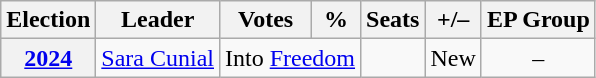<table class="wikitable" style="text-align:center">
<tr>
<th>Election</th>
<th>Leader</th>
<th>Votes</th>
<th>%</th>
<th>Seats</th>
<th>+/–</th>
<th>EP Group</th>
</tr>
<tr>
<th><a href='#'>2024</a></th>
<td><a href='#'>Sara Cunial</a></td>
<td colspan="2">Into <a href='#'>Freedom</a></td>
<td></td>
<td>New</td>
<td>–</td>
</tr>
</table>
